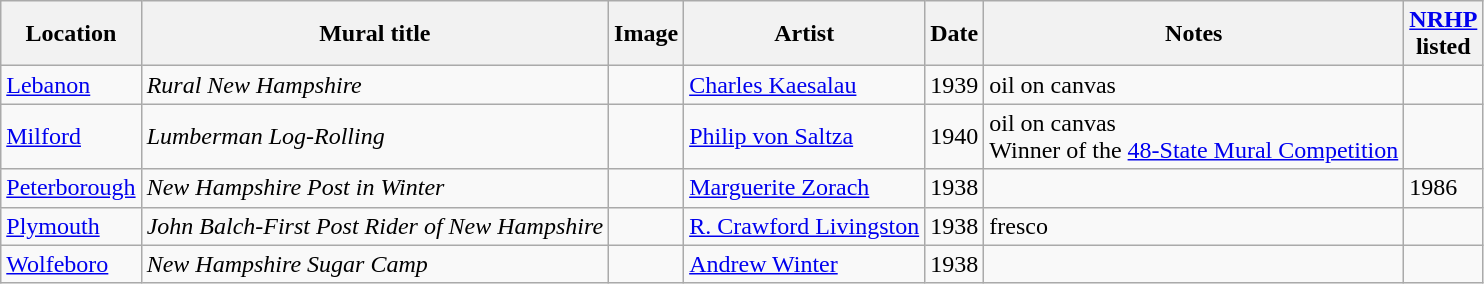<table class="wikitable sortable">
<tr>
<th>Location</th>
<th>Mural title</th>
<th>Image</th>
<th>Artist</th>
<th>Date</th>
<th>Notes</th>
<th><a href='#'>NRHP</a><br>listed</th>
</tr>
<tr>
<td><a href='#'>Lebanon</a></td>
<td><em>Rural New Hampshire</em></td>
<td></td>
<td><a href='#'>Charles Kaesalau</a></td>
<td>1939</td>
<td>oil on canvas</td>
<td></td>
</tr>
<tr>
<td><a href='#'>Milford</a></td>
<td><em>Lumberman Log-Rolling</em></td>
<td></td>
<td><a href='#'>Philip von Saltza</a></td>
<td>1940</td>
<td>oil on canvas<br>Winner of the <a href='#'>48-State Mural Competition</a></td>
<td></td>
</tr>
<tr>
<td><a href='#'>Peterborough</a></td>
<td><em>New Hampshire Post in Winter</em></td>
<td></td>
<td><a href='#'>Marguerite Zorach</a></td>
<td>1938</td>
<td></td>
<td>1986</td>
</tr>
<tr>
<td><a href='#'>Plymouth</a></td>
<td><em>John Balch-First Post Rider of New Hampshire</em></td>
<td></td>
<td><a href='#'>R. Crawford Livingston</a></td>
<td>1938</td>
<td>fresco</td>
<td></td>
</tr>
<tr>
<td><a href='#'>Wolfeboro</a></td>
<td><em>New Hampshire Sugar Camp</em></td>
<td></td>
<td><a href='#'>Andrew Winter</a></td>
<td>1938</td>
<td></td>
<td></td>
</tr>
</table>
